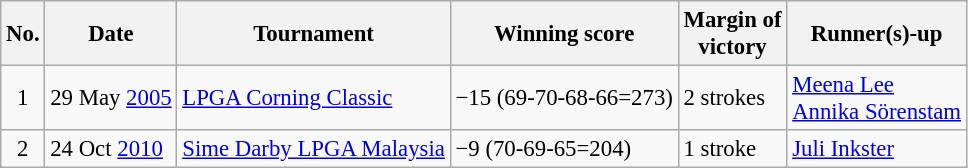<table class="wikitable" style="font-size:95%;">
<tr>
<th>No.</th>
<th>Date</th>
<th>Tournament</th>
<th>Winning score</th>
<th>Margin of<br>victory</th>
<th>Runner(s)-up</th>
</tr>
<tr>
<td align=center>1</td>
<td>29 May <a href='#'>2005</a></td>
<td><a href='#'>LPGA Corning Classic</a></td>
<td>−15 (69-70-68-66=273)</td>
<td>2 strokes</td>
<td> <a href='#'>Meena Lee</a><br> <a href='#'>Annika Sörenstam</a></td>
</tr>
<tr>
<td align=center>2</td>
<td>24 Oct <a href='#'>2010</a></td>
<td><a href='#'>Sime Darby LPGA Malaysia</a></td>
<td>−9 (70-69-65=204)</td>
<td>1 stroke</td>
<td> <a href='#'>Juli Inkster</a></td>
</tr>
</table>
